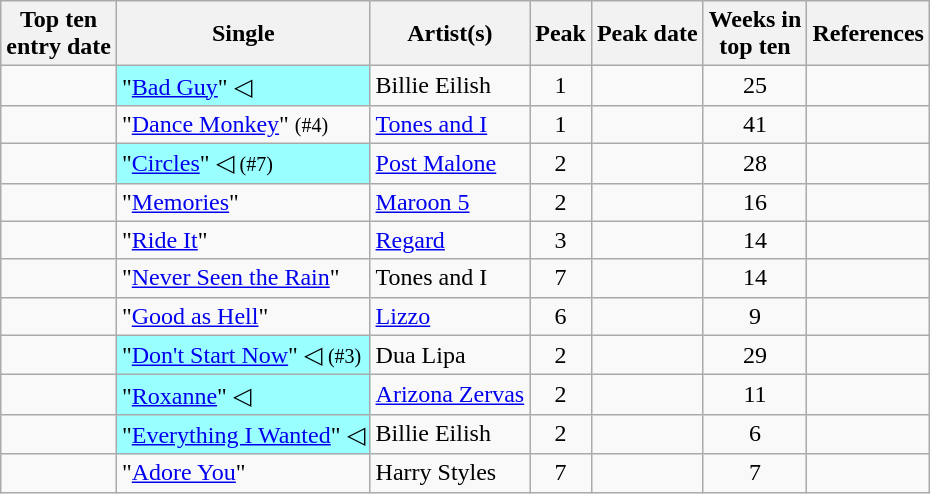<table class="wikitable sortable">
<tr>
<th>Top ten<br>entry date</th>
<th>Single</th>
<th>Artist(s)</th>
<th data-sort-type="number">Peak</th>
<th>Peak date</th>
<th data-sort-type="number">Weeks in<br>top ten</th>
<th>References</th>
</tr>
<tr>
<td></td>
<td style="background:#9ff;">"<a href='#'>Bad Guy</a>" ◁ </td>
<td>Billie Eilish</td>
<td style="text-align:center;">1</td>
<td></td>
<td style="text-align:center;">25</td>
<td style="text-align:center;"></td>
</tr>
<tr>
<td></td>
<td>"<a href='#'>Dance Monkey</a>" <small>(#4)</small> </td>
<td><a href='#'>Tones and I</a></td>
<td style="text-align:center;">1</td>
<td></td>
<td style="text-align:center;">41</td>
<td style="text-align:center;"></td>
</tr>
<tr>
<td></td>
<td style=background:#9ff;>"<a href='#'>Circles</a>" ◁ <small>(#7)</small></td>
<td><a href='#'>Post Malone</a></td>
<td style="text-align:center;">2</td>
<td></td>
<td style="text-align:center;">28</td>
<td style="text-align:center;"></td>
</tr>
<tr>
<td></td>
<td>"<a href='#'>Memories</a>"</td>
<td><a href='#'>Maroon 5</a></td>
<td style="text-align:center;">2</td>
<td></td>
<td style="text-align:center;">16</td>
<td style="text-align:center;"></td>
</tr>
<tr>
<td></td>
<td>"<a href='#'>Ride It</a>"</td>
<td><a href='#'>Regard</a></td>
<td style="text-align:center;">3</td>
<td></td>
<td style="text-align:center;">14</td>
<td style="text-align:center;"></td>
</tr>
<tr>
<td></td>
<td>"<a href='#'>Never Seen the Rain</a>" </td>
<td>Tones and I</td>
<td style="text-align:center;">7</td>
<td></td>
<td style="text-align:center;">14</td>
<td style="text-align:center;"></td>
</tr>
<tr>
<td></td>
<td>"<a href='#'>Good as Hell</a>" </td>
<td><a href='#'>Lizzo</a></td>
<td style="text-align:center;">6</td>
<td></td>
<td style="text-align:center;">9</td>
<td style="text-align:center;"></td>
</tr>
<tr>
<td></td>
<td style=background:#9ff;>"<a href='#'>Don't Start Now</a>" ◁ <small>(#3)</small></td>
<td>Dua Lipa</td>
<td style="text-align:center;">2</td>
<td></td>
<td style="text-align:center;">29</td>
<td style="text-align:center;"></td>
</tr>
<tr>
<td></td>
<td style=background:#9ff;>"<a href='#'>Roxanne</a>" ◁</td>
<td><a href='#'>Arizona Zervas</a></td>
<td style="text-align:center;">2</td>
<td></td>
<td style="text-align:center;">11</td>
<td style="text-align:center;"></td>
</tr>
<tr>
<td></td>
<td style=background:#9ff;>"<a href='#'>Everything I Wanted</a>" ◁ </td>
<td>Billie Eilish</td>
<td style="text-align:center;">2</td>
<td></td>
<td style="text-align:center;">6</td>
<td style="text-align:center;"></td>
</tr>
<tr>
<td></td>
<td>"<a href='#'>Adore You</a>" </td>
<td>Harry Styles</td>
<td style="text-align:center;">7</td>
<td></td>
<td style="text-align:center;">7</td>
<td style="text-align:center;"></td>
</tr>
</table>
